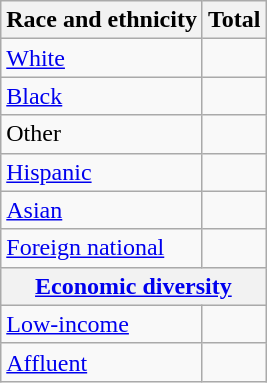<table class="wikitable floatright sortable collapsible"; text-align:right; font-size:80%;">
<tr>
<th>Race and ethnicity</th>
<th colspan="2" data-sort-type=number>Total</th>
</tr>
<tr>
<td><a href='#'>White</a></td>
<td align=right></td>
</tr>
<tr>
<td><a href='#'>Black</a></td>
<td align=right></td>
</tr>
<tr>
<td>Other</td>
<td align=right></td>
</tr>
<tr>
<td><a href='#'>Hispanic</a></td>
<td align=right></td>
</tr>
<tr>
<td><a href='#'>Asian</a></td>
<td align=right></td>
</tr>
<tr>
<td><a href='#'>Foreign national</a></td>
<td align=right></td>
</tr>
<tr>
<th colspan="4" data-sort-type=number><a href='#'>Economic diversity</a></th>
</tr>
<tr>
<td><a href='#'>Low-income</a></td>
<td align=right></td>
</tr>
<tr>
<td><a href='#'>Affluent</a></td>
<td align=right></td>
</tr>
</table>
